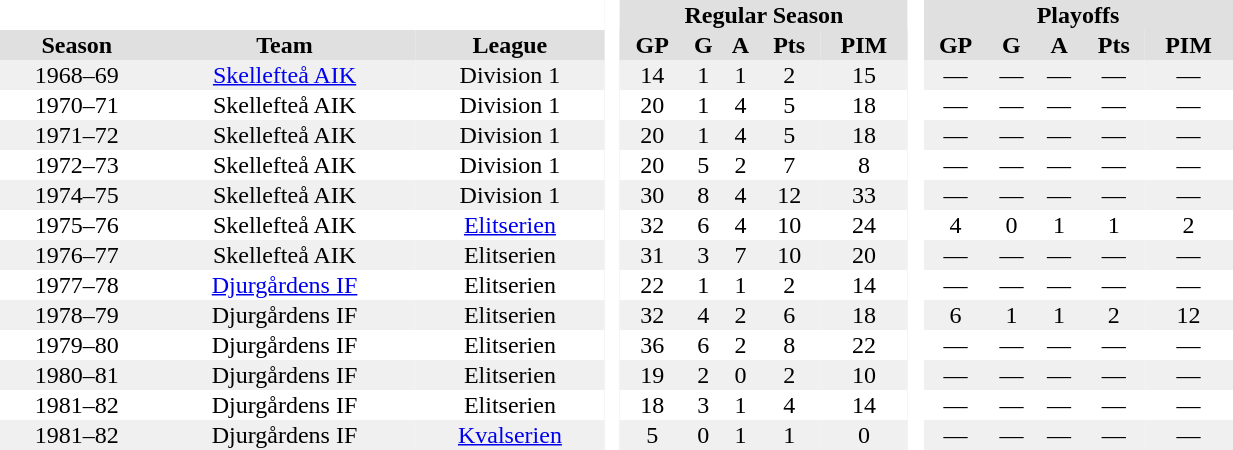<table BORDER="0" CELLPADDING="1" CELLSPACING="0" width="65%" style="text-align:center">
<tr bgcolor="#e0e0e0">
<th colspan="3" bgcolor="#ffffff"> </th>
<th rowspan="99" bgcolor="#ffffff"> </th>
<th colspan="5">Regular Season</th>
<th rowspan="99" bgcolor="#ffffff"> </th>
<th colspan="5">Playoffs</th>
</tr>
<tr bgcolor="#e0e0e0">
<th>Season</th>
<th>Team</th>
<th>League</th>
<th>GP</th>
<th>G</th>
<th>A</th>
<th>Pts</th>
<th>PIM</th>
<th>GP</th>
<th>G</th>
<th>A</th>
<th>Pts</th>
<th>PIM</th>
</tr>
<tr bgcolor="#f0f0f0">
<td>1968–69</td>
<td><a href='#'>Skellefteå AIK</a></td>
<td>Division 1</td>
<td>14</td>
<td>1</td>
<td>1</td>
<td>2</td>
<td>15</td>
<td>—</td>
<td>—</td>
<td>—</td>
<td>—</td>
<td>—</td>
</tr>
<tr>
<td>1970–71</td>
<td>Skellefteå AIK</td>
<td>Division 1</td>
<td>20</td>
<td>1</td>
<td>4</td>
<td>5</td>
<td>18</td>
<td>—</td>
<td>—</td>
<td>—</td>
<td>—</td>
<td>—</td>
</tr>
<tr bgcolor="#f0f0f0">
<td>1971–72</td>
<td>Skellefteå AIK</td>
<td>Division 1</td>
<td>20</td>
<td>1</td>
<td>4</td>
<td>5</td>
<td>18</td>
<td>—</td>
<td>—</td>
<td>—</td>
<td>—</td>
<td>—</td>
</tr>
<tr>
<td>1972–73</td>
<td>Skellefteå AIK</td>
<td>Division 1</td>
<td>20</td>
<td>5</td>
<td>2</td>
<td>7</td>
<td>8</td>
<td>—</td>
<td>—</td>
<td>—</td>
<td>—</td>
<td>—</td>
</tr>
<tr bgcolor="#f0f0f0">
<td>1974–75</td>
<td>Skellefteå AIK</td>
<td>Division 1</td>
<td>30</td>
<td>8</td>
<td>4</td>
<td>12</td>
<td>33</td>
<td>—</td>
<td>—</td>
<td>—</td>
<td>—</td>
<td>—</td>
</tr>
<tr>
<td>1975–76</td>
<td>Skellefteå AIK</td>
<td><a href='#'>Elitserien</a></td>
<td>32</td>
<td>6</td>
<td>4</td>
<td>10</td>
<td>24</td>
<td>4</td>
<td>0</td>
<td>1</td>
<td>1</td>
<td>2</td>
</tr>
<tr bgcolor="#f0f0f0">
<td>1976–77</td>
<td>Skellefteå AIK</td>
<td>Elitserien</td>
<td>31</td>
<td>3</td>
<td>7</td>
<td>10</td>
<td>20</td>
<td>—</td>
<td>—</td>
<td>—</td>
<td>—</td>
<td>—</td>
</tr>
<tr>
<td>1977–78</td>
<td><a href='#'>Djurgårdens IF</a></td>
<td>Elitserien</td>
<td>22</td>
<td>1</td>
<td>1</td>
<td>2</td>
<td>14</td>
<td>—</td>
<td>—</td>
<td>—</td>
<td>—</td>
<td>—</td>
</tr>
<tr bgcolor="#f0f0f0">
<td>1978–79</td>
<td>Djurgårdens IF</td>
<td>Elitserien</td>
<td>32</td>
<td>4</td>
<td>2</td>
<td>6</td>
<td>18</td>
<td>6</td>
<td>1</td>
<td>1</td>
<td>2</td>
<td>12</td>
</tr>
<tr>
<td>1979–80</td>
<td>Djurgårdens IF</td>
<td>Elitserien</td>
<td>36</td>
<td>6</td>
<td>2</td>
<td>8</td>
<td>22</td>
<td>—</td>
<td>—</td>
<td>—</td>
<td>—</td>
<td>—</td>
</tr>
<tr bgcolor="#f0f0f0">
<td>1980–81</td>
<td>Djurgårdens IF</td>
<td>Elitserien</td>
<td>19</td>
<td>2</td>
<td>0</td>
<td>2</td>
<td>10</td>
<td>—</td>
<td>—</td>
<td>—</td>
<td>—</td>
<td>—</td>
</tr>
<tr>
<td>1981–82</td>
<td>Djurgårdens IF</td>
<td>Elitserien</td>
<td>18</td>
<td>3</td>
<td>1</td>
<td>4</td>
<td>14</td>
<td>—</td>
<td>—</td>
<td>—</td>
<td>—</td>
<td>—</td>
</tr>
<tr bgcolor="#f0f0f0">
<td>1981–82</td>
<td>Djurgårdens IF</td>
<td><a href='#'>Kvalserien</a></td>
<td>5</td>
<td>0</td>
<td>1</td>
<td>1</td>
<td>0</td>
<td>—</td>
<td>—</td>
<td>—</td>
<td>—</td>
<td>—</td>
</tr>
<tr>
</tr>
</table>
